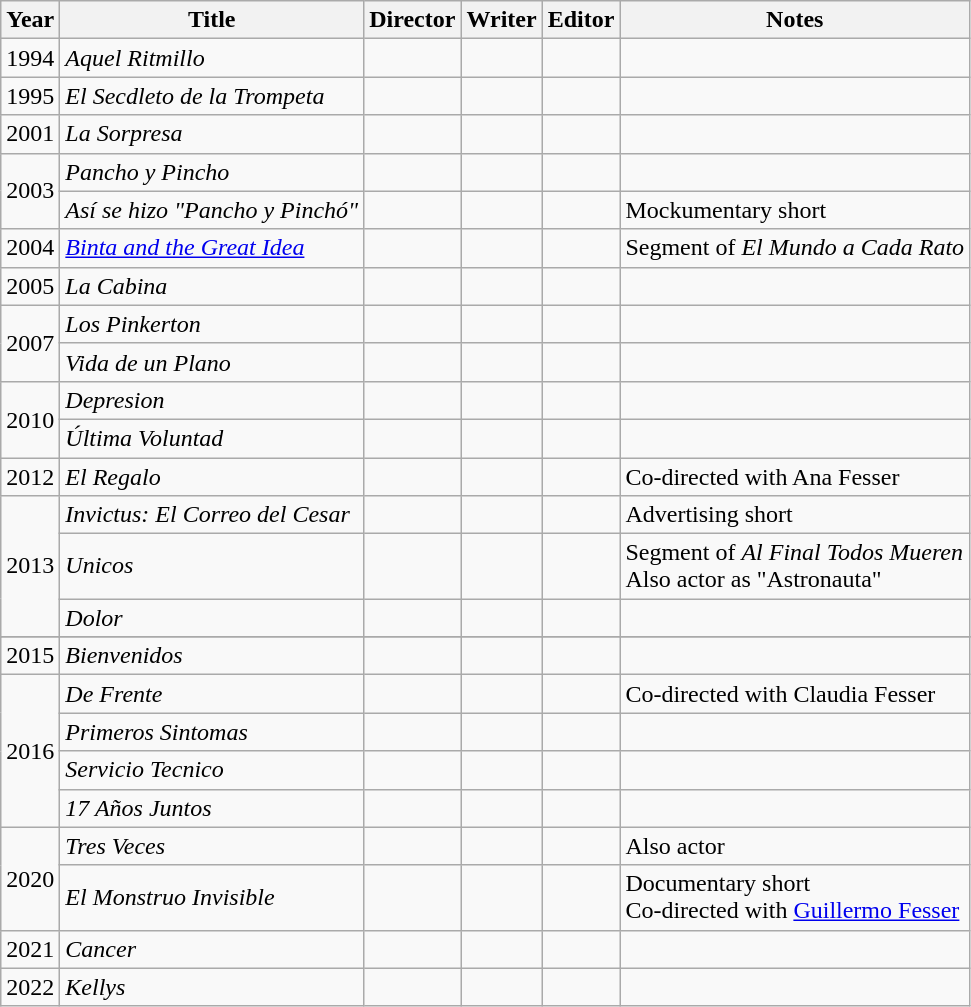<table class="wikitable">
<tr>
<th>Year</th>
<th>Title</th>
<th>Director</th>
<th>Writer</th>
<th>Editor</th>
<th>Notes</th>
</tr>
<tr>
<td>1994</td>
<td><em>Aquel Ritmillo</em></td>
<td></td>
<td></td>
<td></td>
<td></td>
</tr>
<tr>
<td>1995</td>
<td><em>El Secdleto de la Trompeta</em></td>
<td></td>
<td></td>
<td></td>
<td></td>
</tr>
<tr>
<td>2001</td>
<td><em>La Sorpresa</em></td>
<td></td>
<td></td>
<td></td>
<td></td>
</tr>
<tr>
<td rowspan=2>2003</td>
<td><em>Pancho y Pincho</em></td>
<td></td>
<td></td>
<td></td>
<td></td>
</tr>
<tr>
<td><em>Así se hizo "Pancho y Pinchó"</em></td>
<td></td>
<td></td>
<td></td>
<td>Mockumentary short</td>
</tr>
<tr>
<td>2004</td>
<td><em><a href='#'>Binta and the Great Idea</a></em></td>
<td></td>
<td></td>
<td></td>
<td>Segment of <em>El Mundo a Cada Rato</em></td>
</tr>
<tr>
<td>2005</td>
<td><em>La Cabina</em></td>
<td></td>
<td></td>
<td></td>
<td></td>
</tr>
<tr>
<td rowspan=2>2007</td>
<td><em>Los Pinkerton</em></td>
<td></td>
<td></td>
<td></td>
<td></td>
</tr>
<tr>
<td><em>Vida de un Plano</em></td>
<td></td>
<td></td>
<td></td>
<td></td>
</tr>
<tr>
<td rowspan=2>2010</td>
<td><em>Depresion</em></td>
<td></td>
<td></td>
<td></td>
<td></td>
</tr>
<tr>
<td><em>Última Voluntad</em></td>
<td></td>
<td></td>
<td></td>
<td></td>
</tr>
<tr>
<td>2012</td>
<td><em>El Regalo</em></td>
<td></td>
<td></td>
<td></td>
<td>Co-directed with Ana Fesser</td>
</tr>
<tr>
<td rowspan=3>2013</td>
<td><em>Invictus: El Correo del Cesar</em></td>
<td></td>
<td></td>
<td></td>
<td>Advertising short</td>
</tr>
<tr>
<td><em>Unicos</em></td>
<td></td>
<td></td>
<td></td>
<td>Segment of <em>Al Final Todos Mueren</em><br>Also actor as "Astronauta"</td>
</tr>
<tr>
<td><em>Dolor</em></td>
<td></td>
<td></td>
<td></td>
<td></td>
</tr>
<tr>
</tr>
<tr>
<td>2015</td>
<td><em>Bienvenidos</em></td>
<td></td>
<td></td>
<td></td>
<td></td>
</tr>
<tr>
<td rowspan=4>2016</td>
<td><em>De Frente</em></td>
<td></td>
<td></td>
<td></td>
<td>Co-directed with Claudia Fesser</td>
</tr>
<tr>
<td><em>Primeros Sintomas</em></td>
<td></td>
<td></td>
<td></td>
<td></td>
</tr>
<tr>
<td><em>Servicio Tecnico</em></td>
<td></td>
<td></td>
<td></td>
<td></td>
</tr>
<tr>
<td><em>17 Años Juntos</em></td>
<td></td>
<td></td>
<td></td>
<td></td>
</tr>
<tr>
<td rowspan=2>2020</td>
<td><em>Tres Veces</em></td>
<td></td>
<td></td>
<td></td>
<td>Also actor</td>
</tr>
<tr>
<td><em>El Monstruo Invisible</em></td>
<td></td>
<td></td>
<td></td>
<td>Documentary short<br>Co-directed with <a href='#'>Guillermo Fesser</a></td>
</tr>
<tr>
<td>2021</td>
<td><em>Cancer</em></td>
<td></td>
<td></td>
<td></td>
<td></td>
</tr>
<tr>
<td>2022</td>
<td><em>Kellys</em></td>
<td></td>
<td></td>
<td></td>
<td></td>
</tr>
</table>
